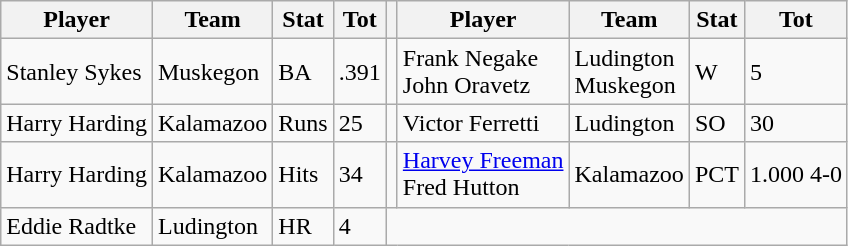<table class="wikitable">
<tr>
<th>Player</th>
<th>Team</th>
<th>Stat</th>
<th>Tot</th>
<th></th>
<th>Player</th>
<th>Team</th>
<th>Stat</th>
<th>Tot</th>
</tr>
<tr>
<td>Stanley Sykes</td>
<td>Muskegon</td>
<td>BA</td>
<td>.391</td>
<td></td>
<td>Frank Negake<br>John Oravetz</td>
<td>Ludington<br>Muskegon</td>
<td>W</td>
<td>5</td>
</tr>
<tr>
<td>Harry Harding</td>
<td>Kalamazoo</td>
<td>Runs</td>
<td>25</td>
<td></td>
<td>Victor Ferretti</td>
<td>Ludington</td>
<td>SO</td>
<td>30</td>
</tr>
<tr>
<td>Harry Harding</td>
<td>Kalamazoo</td>
<td>Hits</td>
<td>34</td>
<td></td>
<td><a href='#'>Harvey Freeman</a><br>Fred Hutton</td>
<td>Kalamazoo</td>
<td>PCT</td>
<td>1.000 4-0</td>
</tr>
<tr>
<td>Eddie Radtke</td>
<td>Ludington</td>
<td>HR</td>
<td>4</td>
</tr>
</table>
